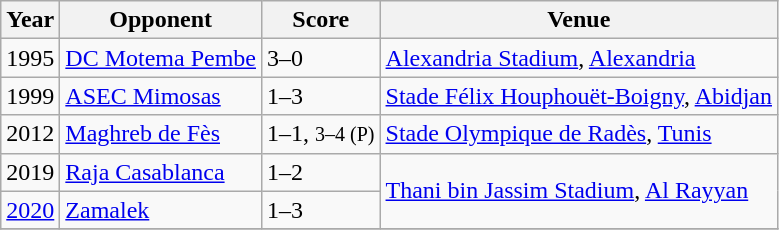<table class="wikitable">
<tr>
<th>Year</th>
<th>Opponent</th>
<th>Score</th>
<th>Venue</th>
</tr>
<tr>
<td>1995</td>
<td> <a href='#'>DC Motema Pembe</a></td>
<td>3–0</td>
<td><a href='#'>Alexandria Stadium</a>, <a href='#'>Alexandria</a></td>
</tr>
<tr>
<td>1999</td>
<td> <a href='#'>ASEC Mimosas</a></td>
<td>1–3</td>
<td><a href='#'>Stade Félix Houphouët-Boigny</a>, <a href='#'>Abidjan</a></td>
</tr>
<tr>
<td>2012</td>
<td> <a href='#'>Maghreb de Fès</a></td>
<td>1–1, <small>3–4 (P)</small></td>
<td><a href='#'>Stade Olympique de Radès</a>, <a href='#'>Tunis</a></td>
</tr>
<tr>
<td>2019</td>
<td> <a href='#'>Raja Casablanca</a></td>
<td>1–2</td>
<td rowspan="2"><a href='#'>Thani bin Jassim Stadium</a>, <a href='#'>Al Rayyan</a></td>
</tr>
<tr>
<td><a href='#'>2020</a></td>
<td> <a href='#'>Zamalek</a></td>
<td>1–3</td>
</tr>
<tr>
</tr>
</table>
